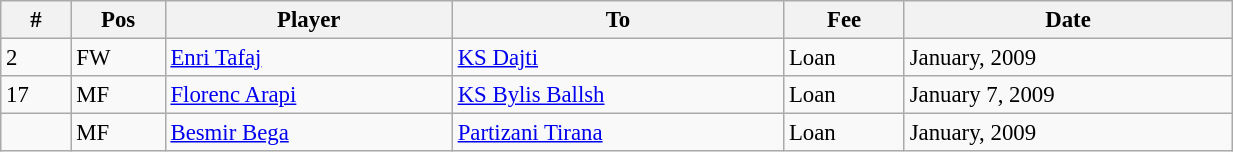<table class="wikitable" style="width:65%; text-align:center; font-size:95%; text-align:left;">
<tr>
<th><strong>#</strong></th>
<th><strong>Pos</strong></th>
<th><strong>Player</strong></th>
<th><strong>To</strong></th>
<th><strong>Fee</strong></th>
<th>Date</th>
</tr>
<tr>
<td>2</td>
<td>FW</td>
<td> <a href='#'>Enri Tafaj</a></td>
<td><a href='#'>KS Dajti</a></td>
<td>Loan</td>
<td>January, 2009</td>
</tr>
<tr>
<td>17</td>
<td>MF</td>
<td> <a href='#'>Florenc Arapi</a></td>
<td><a href='#'>KS Bylis Ballsh</a></td>
<td>Loan</td>
<td>January 7, 2009</td>
</tr>
<tr>
<td></td>
<td>MF</td>
<td> <a href='#'>Besmir Bega</a></td>
<td><a href='#'>Partizani Tirana</a></td>
<td>Loan</td>
<td>January, 2009</td>
</tr>
</table>
